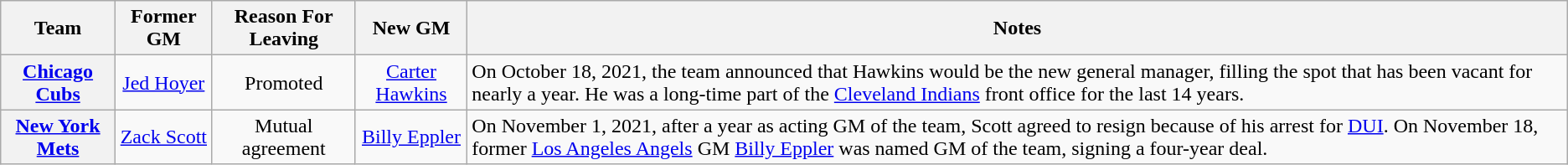<table class="wikitable plainrowheaders" style="text-align:center;">
<tr>
<th scope="col">Team</th>
<th scope="col">Former GM</th>
<th scope="col">Reason For Leaving</th>
<th scope="col">New GM</th>
<th scope="col">Notes</th>
</tr>
<tr>
<th scope="row" style="text-align:center;"><a href='#'>Chicago Cubs</a></th>
<td><a href='#'>Jed Hoyer</a></td>
<td>Promoted</td>
<td><a href='#'>Carter Hawkins</a></td>
<td style="text-align:left;">On October 18, 2021, the team announced that Hawkins would be the new general manager, filling the spot that has been vacant for nearly a year. He was a long-time part of the <a href='#'>Cleveland Indians</a> front office for the last 14 years.</td>
</tr>
<tr>
<th scope="row" style="text-align:center;"><a href='#'>New York Mets</a></th>
<td><a href='#'>Zack Scott</a></td>
<td>Mutual agreement</td>
<td><a href='#'>Billy Eppler</a></td>
<td style="text-align:left;">On November 1, 2021, after a year as acting GM of the team, Scott agreed to resign because of his arrest for <a href='#'>DUI</a>. On November 18, former <a href='#'>Los Angeles Angels</a> GM <a href='#'>Billy Eppler</a> was named GM of the team, signing a four-year deal.</td>
</tr>
</table>
